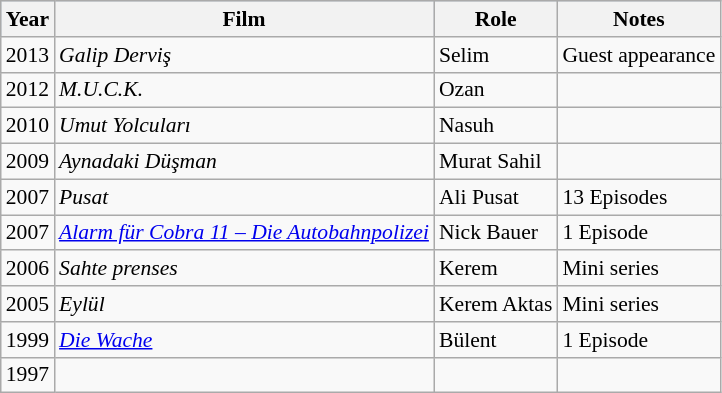<table class="wikitable" style="font-size: 90%;">
<tr style="background:#B0C4DE;">
<th>Year</th>
<th>Film</th>
<th>Role</th>
<th>Notes</th>
</tr>
<tr>
<td>2013</td>
<td><em>Galip Derviş</em></td>
<td>Selim</td>
<td>Guest appearance</td>
</tr>
<tr>
<td>2012</td>
<td><em>M.U.C.K.</em></td>
<td>Ozan</td>
<td></td>
</tr>
<tr>
<td>2010</td>
<td><em>Umut Yolcuları</em></td>
<td>Nasuh</td>
<td></td>
</tr>
<tr>
<td>2009</td>
<td><em>Aynadaki Düşman</em></td>
<td>Murat Sahil</td>
<td></td>
</tr>
<tr>
<td>2007</td>
<td><em>Pusat</em></td>
<td>Ali Pusat</td>
<td>13 Episodes</td>
</tr>
<tr>
<td>2007</td>
<td><em><a href='#'>Alarm für Cobra 11 – Die Autobahnpolizei</a></em></td>
<td>Nick Bauer</td>
<td>1 Episode</td>
</tr>
<tr>
<td>2006</td>
<td><em>Sahte prenses</em></td>
<td>Kerem</td>
<td>Mini series</td>
</tr>
<tr>
<td>2005</td>
<td><em>Eylül</em></td>
<td>Kerem Aktas</td>
<td>Mini series</td>
</tr>
<tr>
<td>1999</td>
<td><em><a href='#'>Die Wache</a></em></td>
<td>Bülent</td>
<td>1 Episode</td>
</tr>
<tr>
<td>1997</td>
<td><em></em></td>
<td></td>
<td></td>
</tr>
</table>
